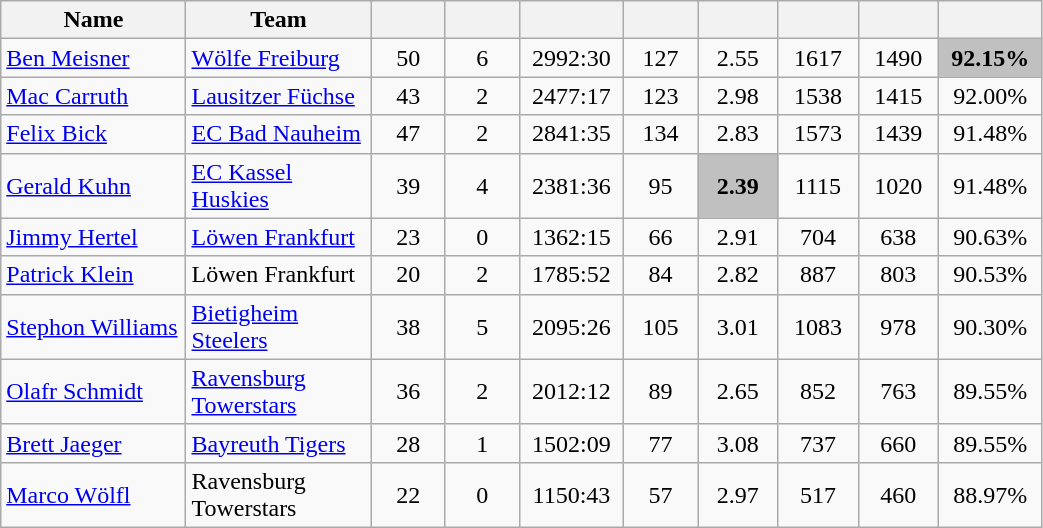<table class="wikitable sortable" style="text-align:center; width:55%">
<tr class="hintergrundfarbe5">
<th width="15%" class="unsortable">Name</th>
<th width="15%" class="unsortable">Team</th>
<th width="6%"></th>
<th width="6%"></th>
<th width="7.5%"></th>
<th width="6%"></th>
<th width="6.5%"></th>
<th width="6.5%"></th>
<th width="6.5%"></th>
<th width="7.5%"></th>
</tr>
<tr>
<td align="left"><a href='#'>Ben Meisner</a></td>
<td align="left"><a href='#'>Wölfe Freiburg</a></td>
<td>50</td>
<td>6</td>
<td>2992:30</td>
<td>127</td>
<td>2.55</td>
<td>1617</td>
<td>1490</td>
<td bgcolor="silver"><strong>92.15%</strong></td>
</tr>
<tr>
<td align="left"><a href='#'>Mac Carruth</a></td>
<td align="left"><a href='#'>Lausitzer Füchse</a></td>
<td>43</td>
<td>2</td>
<td>2477:17</td>
<td>123</td>
<td>2.98</td>
<td>1538</td>
<td>1415</td>
<td>92.00%</td>
</tr>
<tr>
<td align="left"><a href='#'>Felix Bick</a></td>
<td align="left"><a href='#'>EC Bad Nauheim</a></td>
<td>47</td>
<td>2</td>
<td>2841:35</td>
<td>134</td>
<td>2.83</td>
<td>1573</td>
<td>1439</td>
<td>91.48%</td>
</tr>
<tr>
<td align="left"><a href='#'>Gerald Kuhn</a></td>
<td align="left"><a href='#'>EC Kassel Huskies</a></td>
<td>39</td>
<td>4</td>
<td>2381:36</td>
<td>95</td>
<td bgcolor="silver"><strong>2.39</strong></td>
<td>1115</td>
<td>1020</td>
<td>91.48%</td>
</tr>
<tr>
<td align="left"><a href='#'>Jimmy Hertel</a></td>
<td align="left"><a href='#'>Löwen Frankfurt</a></td>
<td>23</td>
<td>0</td>
<td>1362:15</td>
<td>66</td>
<td>2.91</td>
<td>704</td>
<td>638</td>
<td>90.63%</td>
</tr>
<tr>
<td align="left"><a href='#'>Patrick Klein</a></td>
<td align="left">Löwen Frankfurt</td>
<td>20</td>
<td>2</td>
<td>1785:52</td>
<td>84</td>
<td>2.82</td>
<td>887</td>
<td>803</td>
<td>90.53%</td>
</tr>
<tr>
<td align="left"><a href='#'>Stephon Williams</a></td>
<td align="left"><a href='#'>Bietigheim Steelers</a></td>
<td>38</td>
<td>5</td>
<td>2095:26</td>
<td>105</td>
<td>3.01</td>
<td>1083</td>
<td>978</td>
<td>90.30%</td>
</tr>
<tr>
<td align="left"><a href='#'>Olafr Schmidt</a></td>
<td align="left"><a href='#'>Ravensburg Towerstars</a></td>
<td>36</td>
<td>2</td>
<td>2012:12</td>
<td>89</td>
<td>2.65</td>
<td>852</td>
<td>763</td>
<td>89.55%</td>
</tr>
<tr>
<td align="left"><a href='#'>Brett Jaeger</a></td>
<td align="left"><a href='#'>Bayreuth Tigers</a></td>
<td>28</td>
<td>1</td>
<td>1502:09</td>
<td>77</td>
<td>3.08</td>
<td>737</td>
<td>660</td>
<td>89.55%</td>
</tr>
<tr>
<td align="left"><a href='#'>Marco Wölfl</a></td>
<td align="left">Ravensburg Towerstars</td>
<td>22</td>
<td>0</td>
<td>1150:43</td>
<td>57</td>
<td>2.97</td>
<td>517</td>
<td>460</td>
<td>88.97%</td>
</tr>
</table>
